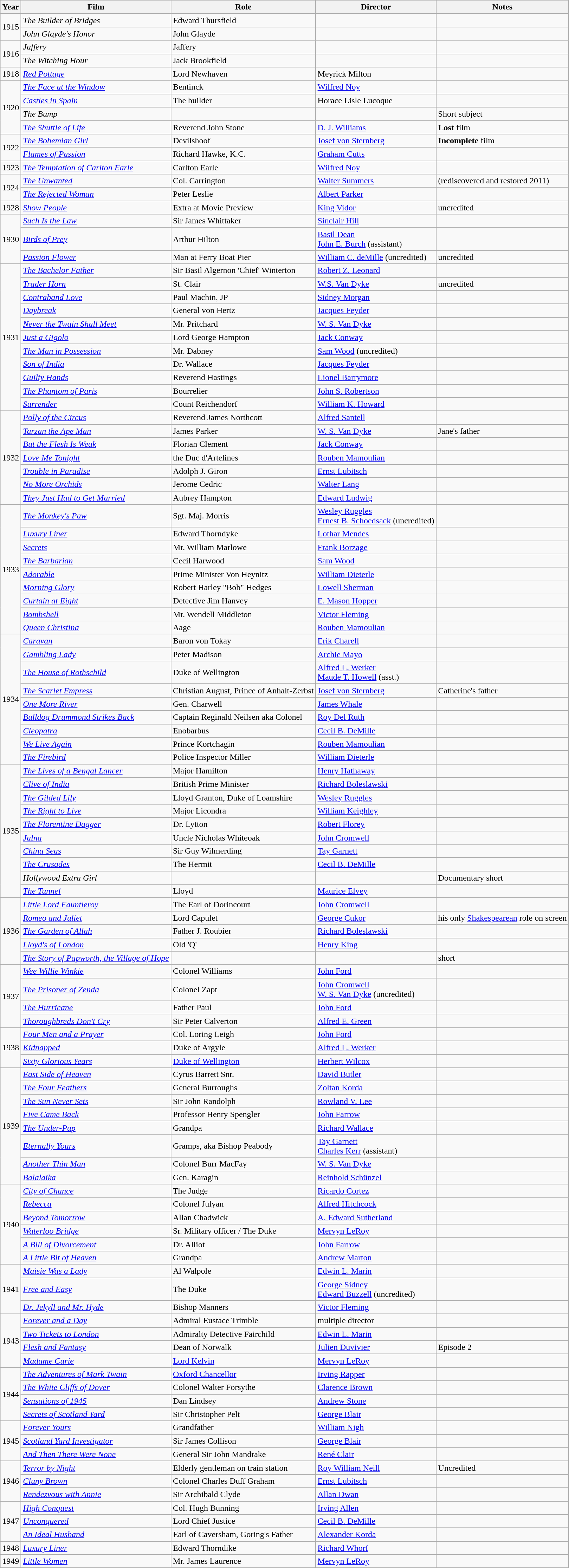<table class="wikitable sortable sticky-header">
<tr>
<th>Year</th>
<th>Film</th>
<th>Role</th>
<th>Director</th>
<th class="unsortable">Notes</th>
</tr>
<tr>
<td rowspan=2>1915</td>
<td><em>The Builder of Bridges</em></td>
<td>Edward Thursfield</td>
<td></td>
<td></td>
</tr>
<tr>
<td><em>John Glayde's Honor</em></td>
<td>John Glayde</td>
<td></td>
<td></td>
</tr>
<tr>
<td rowspan=2>1916</td>
<td><em>Jaffery</em></td>
<td>Jaffery</td>
<td></td>
<td></td>
</tr>
<tr>
<td><em>The Witching Hour</em></td>
<td>Jack Brookfield</td>
<td></td>
<td></td>
</tr>
<tr>
<td>1918</td>
<td><em><a href='#'>Red Pottage</a></em></td>
<td>Lord Newhaven</td>
<td>Meyrick Milton</td>
<td></td>
</tr>
<tr>
<td rowspan=4>1920</td>
<td><em><a href='#'>The Face at the Window</a></em></td>
<td>Bentinck</td>
<td><a href='#'>Wilfred Noy</a></td>
<td></td>
</tr>
<tr>
<td><em><a href='#'>Castles in Spain</a></em></td>
<td>The builder</td>
<td>Horace Lisle Lucoque</td>
<td></td>
</tr>
<tr>
<td><em>The Bump</em></td>
<td></td>
<td></td>
<td>Short subject</td>
</tr>
<tr>
<td><em><a href='#'>The Shuttle of Life</a></em></td>
<td>Reverend John Stone</td>
<td><a href='#'>D. J. Williams</a></td>
<td><strong>Lost</strong> film</td>
</tr>
<tr>
<td rowspan=2>1922</td>
<td><em><a href='#'>The Bohemian Girl</a></em></td>
<td>Devilshoof</td>
<td><a href='#'>Josef von Sternberg</a></td>
<td><strong>Incomplete</strong> film</td>
</tr>
<tr>
<td><em><a href='#'>Flames of Passion</a></em></td>
<td>Richard Hawke, K.C.</td>
<td><a href='#'>Graham Cutts</a></td>
<td></td>
</tr>
<tr>
<td>1923</td>
<td><em><a href='#'>The Temptation of Carlton Earle</a></em></td>
<td>Carlton Earle</td>
<td><a href='#'>Wilfred Noy</a></td>
<td></td>
</tr>
<tr>
<td rowspan=2>1924</td>
<td><em><a href='#'>The Unwanted</a></em></td>
<td>Col. Carrington</td>
<td><a href='#'>Walter Summers</a></td>
<td>(rediscovered and restored 2011)</td>
</tr>
<tr>
<td><em><a href='#'>The Rejected Woman</a></em></td>
<td>Peter Leslie</td>
<td><a href='#'>Albert Parker</a></td>
<td></td>
</tr>
<tr>
<td>1928</td>
<td><em><a href='#'>Show People</a></em></td>
<td>Extra at Movie Preview</td>
<td><a href='#'>King Vidor</a></td>
<td>uncredited</td>
</tr>
<tr>
<td rowspan=3>1930</td>
<td><em><a href='#'>Such Is the Law</a></em></td>
<td>Sir James Whittaker</td>
<td><a href='#'>Sinclair Hill</a></td>
<td></td>
</tr>
<tr>
<td><em><a href='#'>Birds of Prey</a></em></td>
<td>Arthur Hilton</td>
<td><a href='#'>Basil Dean</a><br><a href='#'>John E. Burch</a> (assistant)</td>
<td></td>
</tr>
<tr>
<td><em><a href='#'>Passion Flower</a></em></td>
<td>Man at Ferry Boat Pier</td>
<td><a href='#'>William C. deMille</a> (uncredited)</td>
<td>uncredited</td>
</tr>
<tr>
<td rowspan=11>1931</td>
<td><em><a href='#'>The Bachelor Father</a></em></td>
<td>Sir Basil Algernon 'Chief' Winterton</td>
<td><a href='#'>Robert Z. Leonard</a></td>
<td></td>
</tr>
<tr>
<td><em><a href='#'>Trader Horn</a></em></td>
<td>St. Clair</td>
<td><a href='#'>W.S. Van Dyke</a></td>
<td>uncredited</td>
</tr>
<tr>
<td><em><a href='#'>Contraband Love</a></em></td>
<td>Paul Machin, JP</td>
<td><a href='#'>Sidney Morgan</a></td>
<td></td>
</tr>
<tr>
<td><em><a href='#'>Daybreak</a></em></td>
<td>General von Hertz</td>
<td><a href='#'>Jacques Feyder</a></td>
<td></td>
</tr>
<tr>
<td><em><a href='#'>Never the Twain Shall Meet</a></em></td>
<td>Mr. Pritchard</td>
<td><a href='#'>W. S. Van Dyke</a></td>
<td></td>
</tr>
<tr>
<td><em><a href='#'>Just a Gigolo</a></em></td>
<td>Lord George Hampton</td>
<td><a href='#'>Jack Conway</a></td>
<td></td>
</tr>
<tr>
<td><em><a href='#'>The Man in Possession</a></em></td>
<td>Mr. Dabney</td>
<td><a href='#'>Sam Wood</a> (uncredited)</td>
<td></td>
</tr>
<tr>
<td><em><a href='#'>Son of India</a></em></td>
<td>Dr. Wallace</td>
<td><a href='#'>Jacques Feyder</a></td>
<td></td>
</tr>
<tr>
<td><em><a href='#'>Guilty Hands</a></em></td>
<td>Reverend Hastings</td>
<td><a href='#'>Lionel Barrymore</a></td>
<td></td>
</tr>
<tr>
<td><em><a href='#'>The Phantom of Paris</a></em></td>
<td>Bourrelier</td>
<td><a href='#'>John S. Robertson</a></td>
<td></td>
</tr>
<tr>
<td><em><a href='#'>Surrender</a></em></td>
<td>Count Reichendorf</td>
<td><a href='#'>William K. Howard</a></td>
<td></td>
</tr>
<tr>
<td rowspan=7>1932</td>
<td><em><a href='#'>Polly of the Circus</a></em></td>
<td>Reverend James Northcott</td>
<td><a href='#'>Alfred Santell</a></td>
<td></td>
</tr>
<tr>
<td><em><a href='#'>Tarzan the Ape Man</a></em></td>
<td>James Parker</td>
<td><a href='#'>W. S. Van Dyke</a></td>
<td>Jane's father</td>
</tr>
<tr>
<td><em><a href='#'>But the Flesh Is Weak</a></em></td>
<td>Florian Clement</td>
<td><a href='#'>Jack Conway</a></td>
<td></td>
</tr>
<tr>
<td><em><a href='#'>Love Me Tonight</a></em></td>
<td>the Duc d'Artelines</td>
<td><a href='#'>Rouben Mamoulian</a></td>
<td></td>
</tr>
<tr>
<td><em><a href='#'>Trouble in Paradise</a></em></td>
<td>Adolph J. Giron</td>
<td><a href='#'>Ernst Lubitsch</a></td>
<td></td>
</tr>
<tr>
<td><em><a href='#'>No More Orchids</a></em></td>
<td>Jerome Cedric</td>
<td><a href='#'>Walter Lang</a></td>
<td></td>
</tr>
<tr>
<td><em><a href='#'>They Just Had to Get Married</a></em></td>
<td>Aubrey Hampton</td>
<td><a href='#'>Edward Ludwig</a></td>
<td></td>
</tr>
<tr>
<td rowspan=9>1933</td>
<td><em><a href='#'>The Monkey's Paw</a></em></td>
<td>Sgt. Maj. Morris</td>
<td><a href='#'>Wesley Ruggles</a><em><br></em><a href='#'>Ernest B. Schoedsack</a> (uncredited)</td>
<td></td>
</tr>
<tr>
<td><em><a href='#'>Luxury Liner</a></em></td>
<td>Edward Thorndyke</td>
<td><a href='#'>Lothar Mendes</a></td>
<td></td>
</tr>
<tr>
<td><em><a href='#'>Secrets</a></em></td>
<td>Mr. William Marlowe</td>
<td><a href='#'>Frank Borzage</a></td>
<td></td>
</tr>
<tr>
<td><em><a href='#'>The Barbarian</a></em></td>
<td>Cecil Harwood</td>
<td><a href='#'>Sam Wood</a></td>
<td></td>
</tr>
<tr>
<td><em><a href='#'>Adorable</a></em></td>
<td>Prime Minister Von Heynitz</td>
<td><a href='#'>William Dieterle</a></td>
<td></td>
</tr>
<tr>
<td><em><a href='#'>Morning Glory</a></em></td>
<td>Robert Harley "Bob" Hedges</td>
<td><a href='#'>Lowell Sherman</a></td>
<td></td>
</tr>
<tr>
<td><em><a href='#'>Curtain at Eight</a></em></td>
<td>Detective Jim Hanvey</td>
<td><a href='#'>E. Mason Hopper</a></td>
<td></td>
</tr>
<tr>
<td><em><a href='#'>Bombshell</a></em></td>
<td>Mr. Wendell Middleton</td>
<td><a href='#'>Victor Fleming</a></td>
<td></td>
</tr>
<tr>
<td><em><a href='#'>Queen Christina</a></em></td>
<td>Aage</td>
<td><a href='#'>Rouben Mamoulian</a></td>
<td></td>
</tr>
<tr>
<td rowspan=9>1934</td>
<td><em><a href='#'>Caravan</a></em></td>
<td>Baron von Tokay</td>
<td><a href='#'>Erik Charell</a></td>
<td></td>
</tr>
<tr>
<td><em><a href='#'>Gambling Lady</a></em></td>
<td>Peter Madison</td>
<td><a href='#'>Archie Mayo</a></td>
<td></td>
</tr>
<tr>
<td><em><a href='#'>The House of Rothschild</a></em></td>
<td>Duke of Wellington</td>
<td><a href='#'>Alfred L. Werker</a><br><a href='#'>Maude T. Howell</a> (asst.)</td>
<td></td>
</tr>
<tr>
<td><em><a href='#'>The Scarlet Empress</a></em></td>
<td>Christian August, Prince of Anhalt-Zerbst</td>
<td><a href='#'>Josef von Sternberg</a></td>
<td>Catherine's father</td>
</tr>
<tr>
<td><em><a href='#'>One More River</a></em></td>
<td>Gen. Charwell</td>
<td><a href='#'>James Whale</a></td>
<td></td>
</tr>
<tr>
<td><em><a href='#'>Bulldog Drummond Strikes Back</a></em></td>
<td>Captain Reginald Neilsen aka Colonel</td>
<td><a href='#'>Roy Del Ruth</a></td>
<td></td>
</tr>
<tr>
<td><em><a href='#'>Cleopatra</a></em></td>
<td>Enobarbus</td>
<td><a href='#'>Cecil B. DeMille</a></td>
<td></td>
</tr>
<tr>
<td><em><a href='#'>We Live Again</a></em></td>
<td>Prince Kortchagin</td>
<td><a href='#'>Rouben Mamoulian</a></td>
<td></td>
</tr>
<tr>
<td><em><a href='#'>The Firebird</a></em></td>
<td>Police Inspector Miller</td>
<td><a href='#'>William Dieterle</a></td>
<td></td>
</tr>
<tr>
<td rowspan=10>1935</td>
<td><em><a href='#'>The Lives of a Bengal Lancer</a></em></td>
<td>Major Hamilton</td>
<td><a href='#'>Henry Hathaway</a></td>
<td></td>
</tr>
<tr>
<td><em><a href='#'>Clive of India</a></em></td>
<td>British Prime Minister</td>
<td><a href='#'>Richard Boleslawski</a></td>
<td></td>
</tr>
<tr>
<td><em><a href='#'>The Gilded Lily</a></em></td>
<td>Lloyd Granton, Duke of Loamshire</td>
<td><a href='#'>Wesley Ruggles</a></td>
<td></td>
</tr>
<tr>
<td><em><a href='#'>The Right to Live</a></em></td>
<td>Major Licondra</td>
<td><a href='#'>William Keighley</a></td>
<td></td>
</tr>
<tr>
<td><em><a href='#'>The Florentine Dagger</a></em></td>
<td>Dr. Lytton</td>
<td><a href='#'>Robert Florey</a></td>
<td></td>
</tr>
<tr>
<td><em><a href='#'>Jalna</a></em></td>
<td>Uncle Nicholas Whiteoak</td>
<td><a href='#'>John Cromwell</a></td>
<td></td>
</tr>
<tr>
<td><em><a href='#'>China Seas</a></em></td>
<td>Sir Guy Wilmerding</td>
<td><a href='#'>Tay Garnett</a></td>
<td></td>
</tr>
<tr>
<td><em><a href='#'>The Crusades</a></em></td>
<td>The Hermit</td>
<td><a href='#'>Cecil B. DeMille</a></td>
<td></td>
</tr>
<tr>
<td><em>Hollywood Extra Girl</em></td>
<td></td>
<td></td>
<td>Documentary short</td>
</tr>
<tr>
<td><em><a href='#'>The Tunnel</a></em></td>
<td>Lloyd</td>
<td><a href='#'>Maurice Elvey</a></td>
<td></td>
</tr>
<tr>
<td rowspan=5>1936</td>
<td><em><a href='#'>Little Lord Fauntleroy</a></em></td>
<td>The Earl of Dorincourt</td>
<td><a href='#'>John Cromwell</a></td>
<td></td>
</tr>
<tr>
<td><em><a href='#'>Romeo and Juliet</a></em></td>
<td>Lord Capulet</td>
<td><a href='#'>George Cukor</a></td>
<td>his only <a href='#'>Shakespearean</a> role on screen</td>
</tr>
<tr>
<td><em><a href='#'>The Garden of Allah</a></em></td>
<td>Father J. Roubier</td>
<td><a href='#'>Richard Boleslawski</a></td>
<td></td>
</tr>
<tr>
<td><em><a href='#'>Lloyd's of London</a></em></td>
<td>Old 'Q'</td>
<td><a href='#'>Henry King</a></td>
<td></td>
</tr>
<tr>
<td><em><a href='#'>The Story of Papworth, the Village of Hope</a></em></td>
<td></td>
<td></td>
<td>short</td>
</tr>
<tr>
<td rowspan=4>1937</td>
<td><em><a href='#'>Wee Willie Winkie</a></em></td>
<td>Colonel Williams</td>
<td><a href='#'>John Ford</a></td>
<td></td>
</tr>
<tr>
<td><em><a href='#'>The Prisoner of Zenda</a></em></td>
<td>Colonel Zapt</td>
<td><a href='#'>John Cromwell</a><br><a href='#'>W. S. Van Dyke</a> (uncredited)</td>
<td></td>
</tr>
<tr>
<td><em><a href='#'>The Hurricane</a></em></td>
<td>Father Paul</td>
<td><a href='#'>John Ford</a></td>
<td></td>
</tr>
<tr>
<td><em><a href='#'>Thoroughbreds Don't Cry</a></em></td>
<td>Sir Peter Calverton</td>
<td><a href='#'>Alfred E. Green</a></td>
<td></td>
</tr>
<tr>
<td rowspan=3>1938</td>
<td><em><a href='#'>Four Men and a Prayer</a></em></td>
<td>Col. Loring Leigh</td>
<td><a href='#'>John Ford</a></td>
<td></td>
</tr>
<tr>
<td><em><a href='#'>Kidnapped</a></em></td>
<td>Duke of Argyle</td>
<td><a href='#'>Alfred L. Werker</a></td>
<td></td>
</tr>
<tr>
<td><em><a href='#'>Sixty Glorious Years</a></em></td>
<td><a href='#'>Duke of Wellington</a></td>
<td><a href='#'>Herbert Wilcox</a></td>
<td></td>
</tr>
<tr>
<td rowspan=8>1939</td>
<td><em><a href='#'>East Side of Heaven</a></em></td>
<td>Cyrus Barrett Snr.</td>
<td><a href='#'>David Butler</a></td>
<td></td>
</tr>
<tr>
<td><em><a href='#'>The Four Feathers</a></em></td>
<td>General Burroughs</td>
<td><a href='#'>Zoltan Korda</a></td>
<td></td>
</tr>
<tr>
<td><em><a href='#'>The Sun Never Sets</a></em></td>
<td>Sir John Randolph</td>
<td><a href='#'>Rowland V. Lee</a></td>
<td></td>
</tr>
<tr>
<td><em><a href='#'>Five Came Back</a></em></td>
<td>Professor Henry Spengler</td>
<td><a href='#'>John Farrow</a></td>
<td></td>
</tr>
<tr>
<td><em><a href='#'>The Under-Pup</a></em></td>
<td>Grandpa</td>
<td><a href='#'>Richard Wallace</a></td>
<td></td>
</tr>
<tr>
<td><em><a href='#'>Eternally Yours</a></em></td>
<td>Gramps, aka Bishop Peabody</td>
<td><a href='#'>Tay Garnett</a><br><a href='#'>Charles Kerr</a> (assistant)</td>
<td></td>
</tr>
<tr>
<td><em><a href='#'>Another Thin Man</a></em></td>
<td>Colonel Burr MacFay</td>
<td><a href='#'>W. S. Van Dyke</a></td>
<td></td>
</tr>
<tr>
<td><em><a href='#'>Balalaika</a></em></td>
<td>Gen. Karagin</td>
<td><a href='#'>Reinhold Schünzel</a></td>
<td></td>
</tr>
<tr>
<td rowspan=6>1940</td>
<td><em><a href='#'>City of Chance</a></em></td>
<td>The Judge</td>
<td><a href='#'>Ricardo Cortez</a></td>
<td></td>
</tr>
<tr>
<td><em><a href='#'>Rebecca</a></em></td>
<td>Colonel Julyan</td>
<td><a href='#'>Alfred Hitchcock</a></td>
<td></td>
</tr>
<tr>
<td><em><a href='#'>Beyond Tomorrow</a></em></td>
<td>Allan Chadwick</td>
<td><a href='#'>A. Edward Sutherland</a></td>
<td></td>
</tr>
<tr>
<td><em><a href='#'>Waterloo Bridge</a></em></td>
<td>Sr. Military officer / The Duke</td>
<td><a href='#'>Mervyn LeRoy</a></td>
<td></td>
</tr>
<tr>
<td><em><a href='#'>A Bill of Divorcement</a></em></td>
<td>Dr. Alliot</td>
<td><a href='#'>John Farrow</a></td>
<td></td>
</tr>
<tr>
<td><em><a href='#'>A Little Bit of Heaven</a></em></td>
<td>Grandpa</td>
<td><a href='#'>Andrew Marton</a></td>
<td></td>
</tr>
<tr>
<td rowspan=3>1941</td>
<td><em><a href='#'>Maisie Was a Lady</a></em></td>
<td>Al Walpole</td>
<td><a href='#'>Edwin L. Marin</a></td>
<td></td>
</tr>
<tr>
<td><em><a href='#'>Free and Easy</a></em></td>
<td>The Duke</td>
<td><a href='#'>George Sidney</a><br><a href='#'>Edward Buzzell</a> (uncredited)</td>
<td></td>
</tr>
<tr>
<td><em><a href='#'>Dr. Jekyll and Mr. Hyde</a></em></td>
<td>Bishop Manners</td>
<td><a href='#'>Victor Fleming</a></td>
<td></td>
</tr>
<tr>
<td rowspan=4>1943</td>
<td><em><a href='#'>Forever and a Day</a></em></td>
<td>Admiral Eustace Trimble</td>
<td>multiple director</td>
<td></td>
</tr>
<tr>
<td><em><a href='#'>Two Tickets to London</a></em></td>
<td>Admiralty Detective Fairchild</td>
<td><a href='#'>Edwin L. Marin</a></td>
<td></td>
</tr>
<tr>
<td><em><a href='#'>Flesh and Fantasy</a></em></td>
<td>Dean of Norwalk</td>
<td><a href='#'>Julien Duvivier</a></td>
<td>Episode 2</td>
</tr>
<tr>
<td><em><a href='#'>Madame Curie</a></em></td>
<td><a href='#'>Lord Kelvin</a></td>
<td><a href='#'>Mervyn LeRoy</a></td>
<td></td>
</tr>
<tr>
<td rowspan=4>1944</td>
<td><em><a href='#'>The Adventures of Mark Twain</a></em></td>
<td><a href='#'>Oxford Chancellor</a></td>
<td><a href='#'>Irving Rapper</a></td>
<td></td>
</tr>
<tr>
<td><em><a href='#'>The White Cliffs of Dover</a></em></td>
<td>Colonel Walter Forsythe</td>
<td><a href='#'>Clarence Brown</a></td>
<td></td>
</tr>
<tr>
<td><em><a href='#'>Sensations of 1945</a></em></td>
<td>Dan Lindsey</td>
<td><a href='#'>Andrew Stone</a></td>
<td></td>
</tr>
<tr>
<td><em><a href='#'>Secrets of Scotland Yard</a></em></td>
<td>Sir Christopher Pelt</td>
<td><a href='#'>George Blair</a></td>
<td></td>
</tr>
<tr>
<td rowspan=3>1945</td>
<td><em><a href='#'>Forever Yours</a></em></td>
<td>Grandfather</td>
<td><a href='#'>William Nigh</a></td>
<td></td>
</tr>
<tr>
<td><em><a href='#'>Scotland Yard Investigator</a></em></td>
<td>Sir James Collison</td>
<td><a href='#'>George Blair</a></td>
<td></td>
</tr>
<tr>
<td><em><a href='#'>And Then There Were None</a></em></td>
<td>General Sir John Mandrake</td>
<td><a href='#'>René Clair</a></td>
<td></td>
</tr>
<tr>
<td rowspan=3>1946</td>
<td><em><a href='#'>Terror by Night</a></em></td>
<td>Elderly gentleman on train station</td>
<td><a href='#'>Roy William Neill</a></td>
<td>Uncredited</td>
</tr>
<tr>
<td><em><a href='#'>Cluny Brown</a></em></td>
<td>Colonel Charles Duff Graham</td>
<td><a href='#'>Ernst Lubitsch</a></td>
<td></td>
</tr>
<tr>
<td><em><a href='#'>Rendezvous with Annie</a></em></td>
<td>Sir Archibald Clyde</td>
<td><a href='#'>Allan Dwan</a></td>
<td></td>
</tr>
<tr>
<td rowspan=3>1947</td>
<td><em><a href='#'>High Conquest</a></em></td>
<td>Col. Hugh Bunning</td>
<td><a href='#'>Irving Allen</a></td>
<td></td>
</tr>
<tr>
<td><em><a href='#'>Unconquered</a></em></td>
<td>Lord Chief Justice</td>
<td><a href='#'>Cecil B. DeMille</a></td>
<td></td>
</tr>
<tr>
<td><em><a href='#'>An Ideal Husband</a></em></td>
<td>Earl of Caversham, Goring's Father</td>
<td><a href='#'>Alexander Korda</a></td>
<td></td>
</tr>
<tr>
<td>1948</td>
<td><em><a href='#'>Luxury Liner</a></em></td>
<td>Edward Thorndike</td>
<td><a href='#'>Richard Whorf</a></td>
<td></td>
</tr>
<tr>
<td>1949</td>
<td><em><a href='#'>Little Women</a></em></td>
<td>Mr. James Laurence</td>
<td><a href='#'>Mervyn LeRoy</a></td>
<td></td>
</tr>
<tr>
</tr>
</table>
